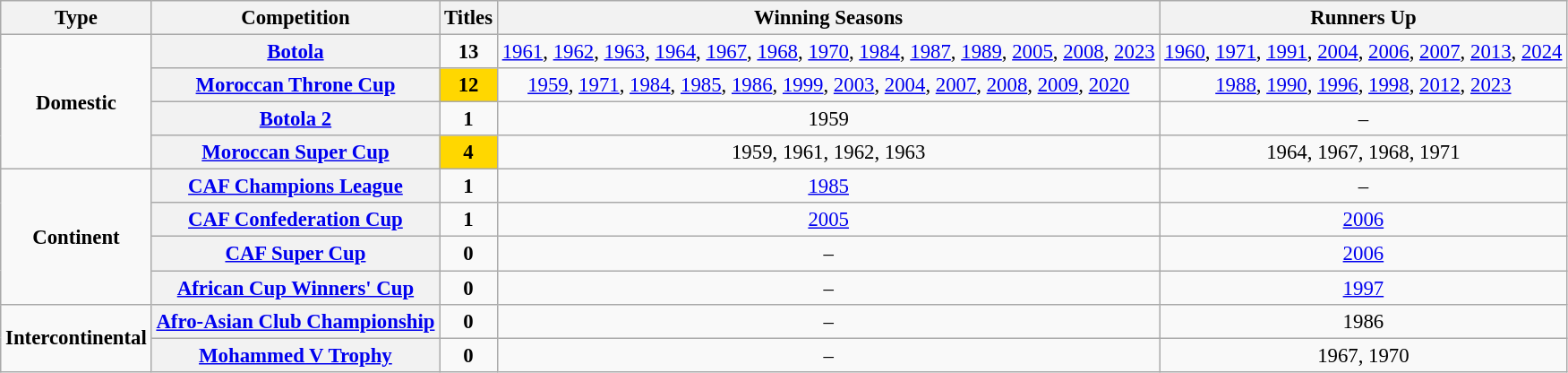<table class="wikitable plainrowheaders" style="font-size:95%; text-align:center;">
<tr>
<th>Type</th>
<th>Competition</th>
<th>Titles</th>
<th>Winning Seasons</th>
<th>Runners Up</th>
</tr>
<tr>
<td rowspan="4"><strong>Domestic</strong></td>
<th scope=col><a href='#'>Botola</a></th>
<td align="center"><strong>13</strong></td>
<td><a href='#'>1961</a>, <a href='#'>1962</a>, <a href='#'>1963</a>, <a href='#'>1964</a>, <a href='#'>1967</a>, <a href='#'>1968</a>, <a href='#'>1970</a>, <a href='#'>1984</a>, <a href='#'>1987</a>, <a href='#'>1989</a>, <a href='#'>2005</a>, <a href='#'>2008</a>, <a href='#'>2023</a></td>
<td><a href='#'>1960</a>, <a href='#'>1971</a>, <a href='#'>1991</a>, <a href='#'>2004</a>, <a href='#'>2006</a>, <a href='#'>2007</a>, <a href='#'>2013</a>, <a href='#'>2024</a></td>
</tr>
<tr>
<th scope=col><a href='#'>Moroccan Throne Cup</a></th>
<td bgcolor="gold"><strong>12</strong></td>
<td><a href='#'>1959</a>, <a href='#'>1971</a>, <a href='#'>1984</a>, <a href='#'>1985</a>, <a href='#'>1986</a>, <a href='#'>1999</a>, <a href='#'>2003</a>, <a href='#'>2004</a>, <a href='#'>2007</a>, <a href='#'>2008</a>, <a href='#'>2009</a>, <a href='#'>2020</a></td>
<td><a href='#'>1988</a>, <a href='#'>1990</a>, <a href='#'>1996</a>, <a href='#'>1998</a>, <a href='#'>2012</a>, <a href='#'>2023</a></td>
</tr>
<tr>
<th scope=col><a href='#'>Botola 2</a></th>
<td align="center"><strong>1</strong></td>
<td>1959</td>
<td>–</td>
</tr>
<tr>
<th scope=col><a href='#'>Moroccan Super Cup</a></th>
<td bgcolor="gold"><strong>4</strong></td>
<td>1959, 1961, 1962, 1963</td>
<td>1964, 1967, 1968, 1971</td>
</tr>
<tr>
<td rowspan="4"><strong>Continent</strong></td>
<th scope=col><a href='#'>CAF Champions League</a></th>
<td align="center"><strong>1</strong></td>
<td><a href='#'>1985</a></td>
<td>–</td>
</tr>
<tr>
<th scope=col><a href='#'>CAF Confederation Cup</a></th>
<td align="center"><strong>1</strong></td>
<td><a href='#'>2005</a></td>
<td><a href='#'>2006</a></td>
</tr>
<tr>
<th scope=col><a href='#'>CAF Super Cup</a></th>
<td align="center"><strong>0</strong></td>
<td>–</td>
<td><a href='#'>2006</a></td>
</tr>
<tr>
<th scope=col><a href='#'>African Cup Winners' Cup</a></th>
<td align="center"><strong>0</strong></td>
<td>–</td>
<td><a href='#'>1997</a></td>
</tr>
<tr>
<td rowspan="2"><strong>Intercontinental</strong></td>
<th scope=col><a href='#'>Afro-Asian Club Championship</a></th>
<td align="center"><strong>0</strong></td>
<td>–</td>
<td>1986</td>
</tr>
<tr>
<th scope=col><a href='#'>Mohammed V Trophy</a></th>
<td align="center"><strong>0</strong></td>
<td>–</td>
<td>1967, 1970</td>
</tr>
</table>
